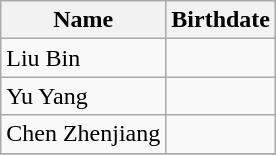<table class="wikitable" style="text-align: left">
<tr>
<th>Name</th>
<th>Birthdate</th>
</tr>
<tr>
<td> Liu Bin</td>
<td></td>
</tr>
<tr>
<td> Yu Yang</td>
<td></td>
</tr>
<tr>
<td> Chen Zhenjiang</td>
<td></td>
</tr>
<tr>
</tr>
</table>
